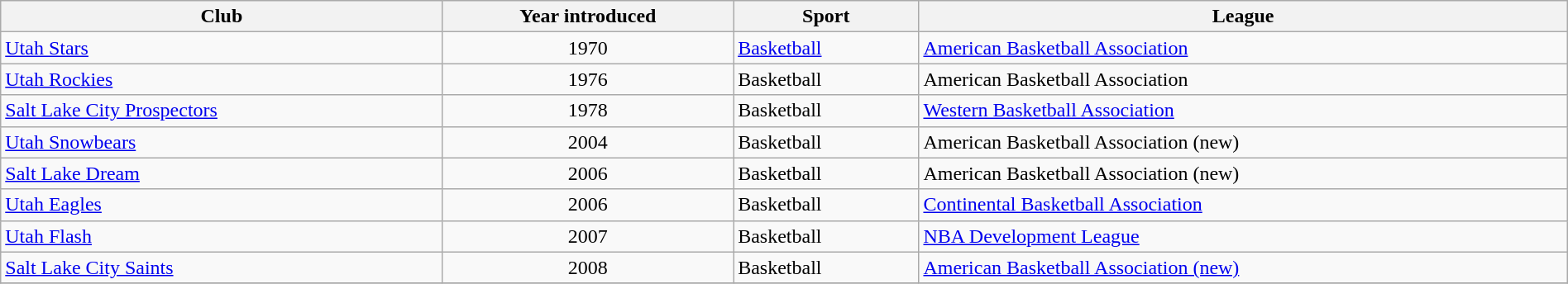<table class="wikitable sortable" style="width:100%;">
<tr>
<th>Club</th>
<th>Year introduced</th>
<th>Sport</th>
<th>League</th>
</tr>
<tr>
<td><a href='#'>Utah Stars</a></td>
<td align=center>1970</td>
<td><a href='#'>Basketball</a></td>
<td><a href='#'>American Basketball Association</a></td>
</tr>
<tr>
<td><a href='#'>Utah Rockies</a></td>
<td align=center>1976</td>
<td>Basketball</td>
<td>American Basketball Association</td>
</tr>
<tr>
<td><a href='#'>Salt Lake City Prospectors</a></td>
<td align=center>1978</td>
<td>Basketball</td>
<td><a href='#'>Western Basketball Association</a></td>
</tr>
<tr>
<td><a href='#'>Utah Snowbears</a></td>
<td align=center>2004</td>
<td>Basketball</td>
<td American Basketball Association (2000-)>American Basketball Association (new)</td>
</tr>
<tr>
<td><a href='#'>Salt Lake Dream</a></td>
<td align=center>2006</td>
<td>Basketball</td>
<td>American Basketball Association (new)</td>
</tr>
<tr>
<td><a href='#'>Utah Eagles</a></td>
<td align=center>2006</td>
<td>Basketball</td>
<td><a href='#'>Continental Basketball Association</a></td>
</tr>
<tr>
<td><a href='#'>Utah Flash</a></td>
<td align=center>2007</td>
<td>Basketball</td>
<td><a href='#'>NBA Development League</a></td>
</tr>
<tr>
<td><a href='#'>Salt Lake City Saints</a></td>
<td align=center>2008</td>
<td>Basketball</td>
<td><a href='#'>American Basketball Association (new)</a></td>
</tr>
<tr>
</tr>
</table>
